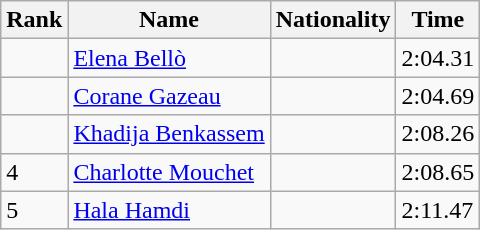<table class="wikitable sortable">
<tr>
<th>Rank</th>
<th>Name</th>
<th>Nationality</th>
<th>Time</th>
</tr>
<tr>
<td></td>
<td align=left><a href='#'>Elena Bellò</a></td>
<td align=left></td>
<td>2:04.31</td>
</tr>
<tr>
<td></td>
<td align=left><a href='#'>Corane Gazeau</a></td>
<td align=left></td>
<td>2:04.69</td>
</tr>
<tr>
<td></td>
<td align=left><a href='#'>Khadija Benkassem</a></td>
<td align=left></td>
<td>2:08.26</td>
</tr>
<tr>
<td>4</td>
<td align=left><a href='#'>Charlotte Mouchet</a></td>
<td align=left></td>
<td>2:08.65</td>
</tr>
<tr>
<td>5</td>
<td align=left><a href='#'>Hala Hamdi</a></td>
<td align=left></td>
<td>2:11.47</td>
</tr>
</table>
